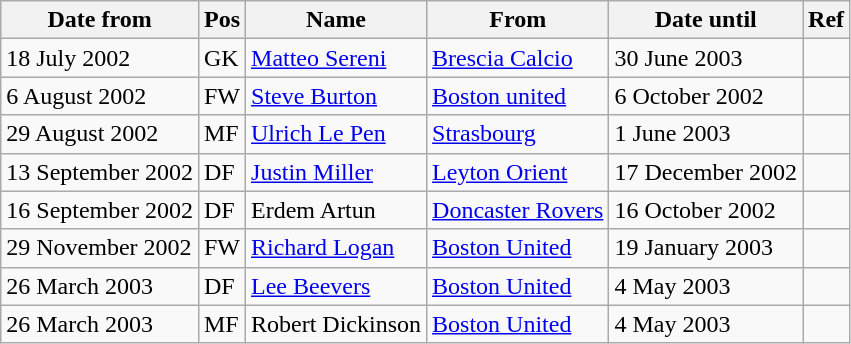<table class="wikitable">
<tr>
<th>Date from</th>
<th>Pos</th>
<th>Name</th>
<th>From</th>
<th>Date until</th>
<th>Ref</th>
</tr>
<tr>
<td>18 July 2002</td>
<td>GK</td>
<td> <a href='#'>Matteo Sereni</a></td>
<td> <a href='#'>Brescia Calcio</a></td>
<td>30 June 2003</td>
<td></td>
</tr>
<tr>
<td>6 August 2002</td>
<td>FW</td>
<td> <a href='#'>Steve Burton</a></td>
<td> <a href='#'>Boston united</a></td>
<td>6 October 2002</td>
<td></td>
</tr>
<tr>
<td>29 August 2002</td>
<td>MF</td>
<td> <a href='#'>Ulrich Le Pen</a></td>
<td> <a href='#'>Strasbourg</a></td>
<td>1 June 2003</td>
<td></td>
</tr>
<tr>
<td>13 September 2002</td>
<td>DF</td>
<td> <a href='#'>Justin Miller</a></td>
<td> <a href='#'>Leyton Orient</a></td>
<td>17 December 2002</td>
<td></td>
</tr>
<tr>
<td>16 September 2002</td>
<td>DF</td>
<td> Erdem Artun</td>
<td> <a href='#'>Doncaster Rovers</a></td>
<td>16 October 2002</td>
<td></td>
</tr>
<tr>
<td>29 November 2002</td>
<td>FW</td>
<td> <a href='#'>Richard Logan</a></td>
<td> <a href='#'>Boston United</a></td>
<td>19 January 2003</td>
<td></td>
</tr>
<tr>
<td>26 March 2003</td>
<td>DF</td>
<td> <a href='#'>Lee Beevers</a></td>
<td> <a href='#'>Boston United</a></td>
<td>4 May 2003</td>
<td></td>
</tr>
<tr>
<td>26 March 2003</td>
<td>MF</td>
<td> Robert Dickinson</td>
<td> <a href='#'>Boston United</a></td>
<td>4 May 2003</td>
<td></td>
</tr>
</table>
